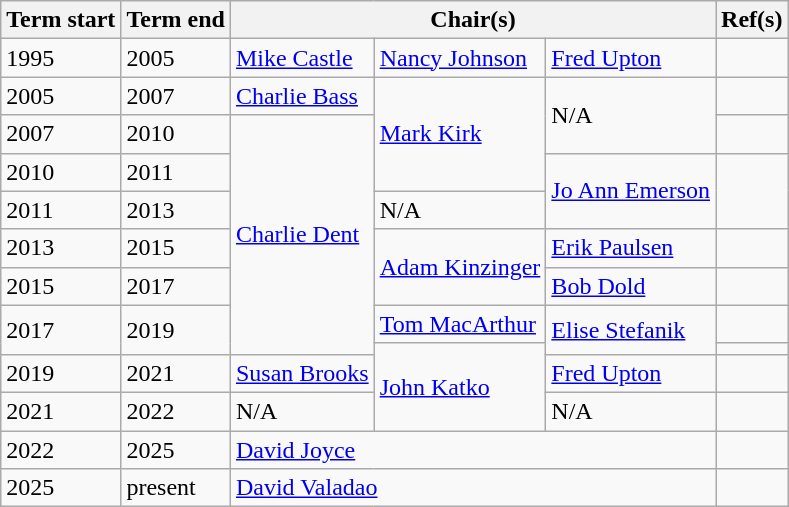<table class="wikitable">
<tr>
<th>Term start</th>
<th>Term end</th>
<th colspan=3>Chair(s)</th>
<th>Ref(s)</th>
</tr>
<tr>
<td>1995</td>
<td>2005</td>
<td><div><a href='#'>Mike Castle</a></div></td>
<td><div><a href='#'>Nancy Johnson</a></div></td>
<td><div><a href='#'>Fred Upton</a></div></td>
<td></td>
</tr>
<tr>
<td>2005</td>
<td>2007</td>
<td><div><a href='#'>Charlie Bass</a></div></td>
<td rowspan=3><div><a href='#'>Mark Kirk</a><br></div></td>
<td rowspan=2><div>N/A</div></td>
<td></td>
</tr>
<tr>
<td>2007</td>
<td>2010</td>
<td rowspan=7><div><a href='#'>Charlie Dent</a><br></div></td>
<td></td>
</tr>
<tr>
<td>2010</td>
<td>2011</td>
<td rowspan=2><div><a href='#'>Jo Ann Emerson</a><br></div></td>
<td rowspan=2></td>
</tr>
<tr>
<td>2011</td>
<td>2013</td>
<td><div>N/A</div></td>
</tr>
<tr>
<td>2013</td>
<td>2015</td>
<td rowspan=2><div><a href='#'>Adam Kinzinger</a></div></td>
<td><div><a href='#'>Erik Paulsen</a></div></td>
<td></td>
</tr>
<tr>
<td>2015</td>
<td>2017</td>
<td><div><a href='#'>Bob Dold</a></div></td>
<td></td>
</tr>
<tr>
<td rowspan=2>2017</td>
<td rowspan=2>2019</td>
<td><div><a href='#'>Tom MacArthur</a><br></div></td>
<td rowspan=2><div><a href='#'>Elise Stefanik</a></div></td>
<td></td>
</tr>
<tr>
<td rowspan=3><div><a href='#'>John Katko</a><br></div></td>
<td></td>
</tr>
<tr>
<td>2019</td>
<td>2021</td>
<td><div><a href='#'>Susan Brooks</a></div></td>
<td><div><a href='#'>Fred Upton</a></div></td>
<td></td>
</tr>
<tr>
<td>2021</td>
<td>2022</td>
<td><div>N/A</div></td>
<td><div>N/A</div></td>
<td></td>
</tr>
<tr>
<td>2022</td>
<td>2025</td>
<td colspan=3><div><a href='#'>David Joyce</a><br></div></td>
<td></td>
</tr>
<tr>
<td>2025</td>
<td>present</td>
<td colspan=3><div><a href='#'>David Valadao</a></div></td>
<td></td>
</tr>
</table>
